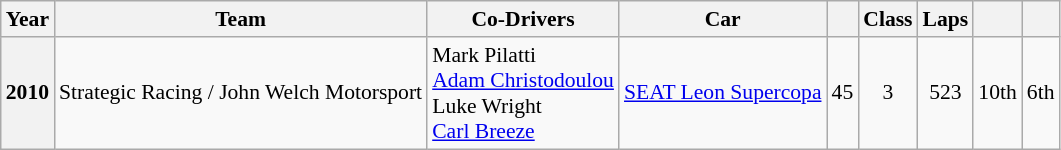<table class="wikitable" style="font-size:90%">
<tr>
<th>Year</th>
<th>Team</th>
<th>Co-Drivers</th>
<th>Car</th>
<th></th>
<th>Class</th>
<th>Laps</th>
<th></th>
<th></th>
</tr>
<tr style="text-align:center;">
<th>2010</th>
<td align="left" nowrap> Strategic Racing / John Welch Motorsport</td>
<td align="left" nowrap> Mark Pilatti<br> <a href='#'>Adam Christodoulou</a><br> Luke Wright<br> <a href='#'>Carl Breeze</a></td>
<td align="left" nowrap><a href='#'>SEAT Leon Supercopa</a></td>
<td>45</td>
<td>3</td>
<td>523</td>
<td>10th</td>
<td>6th</td>
</tr>
</table>
